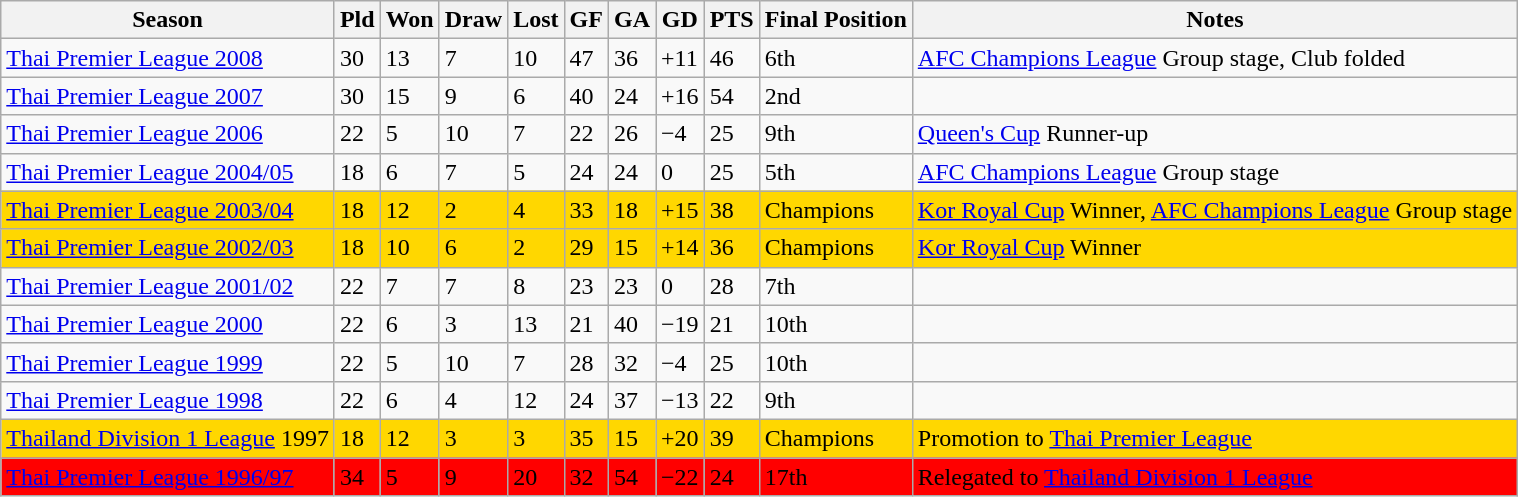<table class="wikitable">
<tr>
<th>Season</th>
<th>Pld</th>
<th>Won</th>
<th>Draw</th>
<th>Lost</th>
<th>GF</th>
<th>GA</th>
<th>GD</th>
<th>PTS</th>
<th>Final Position</th>
<th>Notes</th>
</tr>
<tr>
<td><a href='#'>Thai Premier League 2008</a></td>
<td>30</td>
<td>13</td>
<td>7</td>
<td>10</td>
<td>47</td>
<td>36</td>
<td>+11</td>
<td>46</td>
<td>6th</td>
<td><a href='#'>AFC Champions League</a> Group stage, Club folded</td>
</tr>
<tr>
<td><a href='#'>Thai Premier League 2007</a></td>
<td>30</td>
<td>15</td>
<td>9</td>
<td>6</td>
<td>40</td>
<td>24</td>
<td>+16</td>
<td>54</td>
<td>2nd</td>
<td></td>
</tr>
<tr>
<td><a href='#'>Thai Premier League 2006</a></td>
<td>22</td>
<td>5</td>
<td>10</td>
<td>7</td>
<td>22</td>
<td>26</td>
<td>−4</td>
<td>25</td>
<td>9th</td>
<td><a href='#'>Queen's Cup</a> Runner-up</td>
</tr>
<tr>
<td><a href='#'>Thai Premier League 2004/05</a></td>
<td>18</td>
<td>6</td>
<td>7</td>
<td>5</td>
<td>24</td>
<td>24</td>
<td>0</td>
<td>25</td>
<td>5th</td>
<td><a href='#'>AFC Champions League</a> Group stage</td>
</tr>
<tr bgcolor=Gold>
<td><a href='#'>Thai Premier League 2003/04</a></td>
<td>18</td>
<td>12</td>
<td>2</td>
<td>4</td>
<td>33</td>
<td>18</td>
<td>+15</td>
<td>38</td>
<td>Champions</td>
<td><a href='#'>Kor Royal Cup</a> Winner, <a href='#'>AFC Champions League</a> Group stage</td>
</tr>
<tr bgcolor=Gold>
<td><a href='#'>Thai Premier League 2002/03</a></td>
<td>18</td>
<td>10</td>
<td>6</td>
<td>2</td>
<td>29</td>
<td>15</td>
<td>+14</td>
<td>36</td>
<td>Champions</td>
<td><a href='#'>Kor Royal Cup</a> Winner</td>
</tr>
<tr>
<td><a href='#'>Thai Premier League 2001/02</a></td>
<td>22</td>
<td>7</td>
<td>7</td>
<td>8</td>
<td>23</td>
<td>23</td>
<td>0</td>
<td>28</td>
<td>7th</td>
<td></td>
</tr>
<tr>
<td><a href='#'>Thai Premier League 2000</a></td>
<td>22</td>
<td>6</td>
<td>3</td>
<td>13</td>
<td>21</td>
<td>40</td>
<td>−19</td>
<td>21</td>
<td>10th</td>
<td></td>
</tr>
<tr>
<td><a href='#'>Thai Premier League 1999</a></td>
<td>22</td>
<td>5</td>
<td>10</td>
<td>7</td>
<td>28</td>
<td>32</td>
<td>−4</td>
<td>25</td>
<td>10th</td>
<td></td>
</tr>
<tr>
<td><a href='#'>Thai Premier League 1998</a></td>
<td>22</td>
<td>6</td>
<td>4</td>
<td>12</td>
<td>24</td>
<td>37</td>
<td>−13</td>
<td>22</td>
<td>9th</td>
<td></td>
</tr>
<tr bgcolor=Gold>
<td><a href='#'>Thailand Division 1 League</a> 1997</td>
<td>18</td>
<td>12</td>
<td>3</td>
<td>3</td>
<td>35</td>
<td>15</td>
<td>+20</td>
<td>39</td>
<td>Champions</td>
<td>Promotion to <a href='#'>Thai Premier League</a></td>
</tr>
<tr bgcolor=Red>
<td><a href='#'>Thai Premier League 1996/97</a></td>
<td>34</td>
<td>5</td>
<td>9</td>
<td>20</td>
<td>32</td>
<td>54</td>
<td>−22</td>
<td>24</td>
<td>17th</td>
<td>Relegated to <a href='#'>Thailand Division 1 League</a></td>
</tr>
</table>
